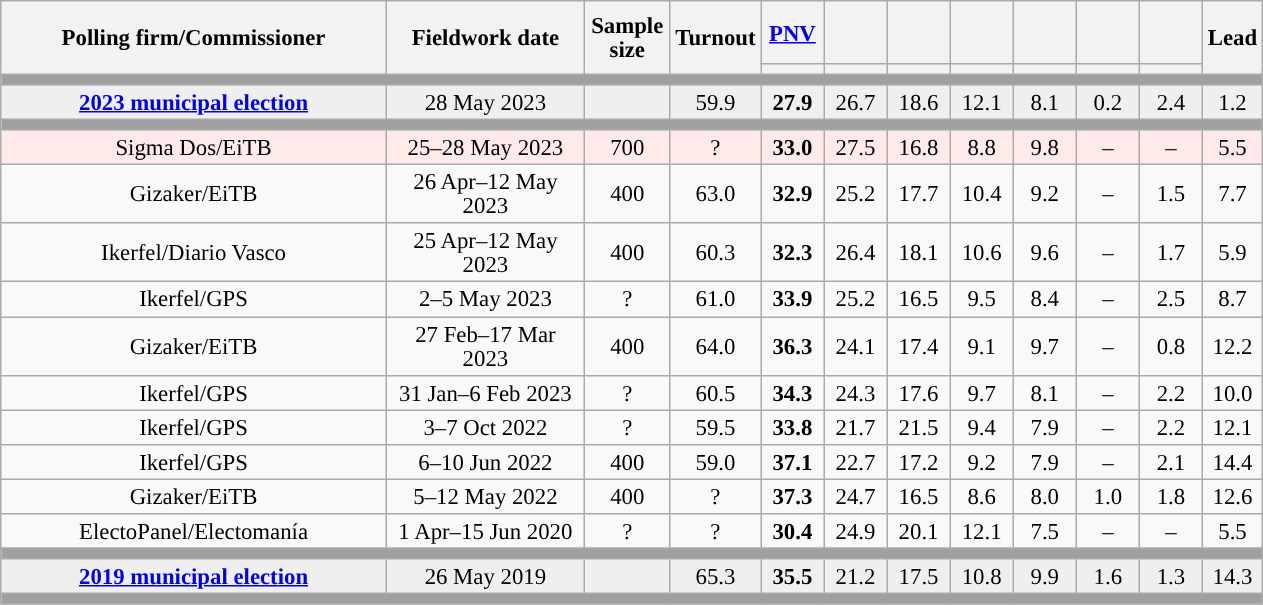<table class="wikitable collapsible collapsed" style="text-align:center; font-size:95%; line-height:16px;">
<tr style="height:42px;">
<th style="width:250px;" rowspan="2">Polling firm/Commissioner</th>
<th style="width:125px;" rowspan="2">Fieldwork date</th>
<th style="width:50px;" rowspan="2">Sample size</th>
<th style="width:45px;" rowspan="2">Turnout</th>
<th style="width:35px;"><a href='#'>PNV</a></th>
<th style="width:35px;"></th>
<th style="width:35px;"></th>
<th style="width:35px;"></th>
<th style="width:35px;"></th>
<th style="width:35px;"></th>
<th style="width:35px;"></th>
<th style="width:30px;" rowspan="2">Lead</th>
</tr>
<tr>
<th style="color:inherit;background:"></th>
<th style="color:inherit;background:"></th>
<th style="color:inherit;background:"></th>
<th style="color:inherit;background:"></th>
<th style="color:inherit;background:"></th>
<th style="color:inherit;background:"></th>
<th style="color:inherit;background:"></th>
</tr>
<tr>
<td colspan="12" style="background:#A0A0A0"></td>
</tr>
<tr style="background:#EFEFEF;">
<td><strong><a href='#'>2023 municipal election</a></strong></td>
<td>28 May 2023</td>
<td></td>
<td>59.9</td>
<td><strong>27.9</strong><br></td>
<td>26.7<br></td>
<td>18.6<br></td>
<td>12.1<br></td>
<td>8.1<br></td>
<td>0.2<br></td>
<td>2.4<br></td>
<td style="background:">1.2</td>
</tr>
<tr>
<td colspan="12" style="background:#A0A0A0"></td>
</tr>
<tr style="background:#FFEAEA;">
<td>Sigma Dos/EiTB</td>
<td>25–28 May 2023</td>
<td>700</td>
<td>?</td>
<td><strong>33.0</strong><br></td>
<td>27.5<br></td>
<td>16.8<br></td>
<td>8.8<br></td>
<td>9.8<br></td>
<td>–</td>
<td>–</td>
<td style="background:">5.5</td>
</tr>
<tr>
<td>Gizaker/EiTB</td>
<td>26 Apr–12 May 2023</td>
<td>400</td>
<td>63.0</td>
<td><strong>32.9</strong><br></td>
<td>25.2<br></td>
<td>17.7<br></td>
<td>10.4<br></td>
<td>9.2<br></td>
<td>–</td>
<td>1.5<br></td>
<td style="background:">7.7</td>
</tr>
<tr>
<td>Ikerfel/Diario Vasco</td>
<td>25 Apr–12 May 2023</td>
<td>400</td>
<td>60.3</td>
<td><strong>32.3</strong><br></td>
<td>26.4<br></td>
<td>18.1<br></td>
<td>10.6<br></td>
<td>9.6<br></td>
<td>–</td>
<td>1.7<br></td>
<td style="background:">5.9</td>
</tr>
<tr>
<td>Ikerfel/GPS</td>
<td>2–5 May 2023</td>
<td>?</td>
<td>61.0</td>
<td><strong>33.9</strong><br></td>
<td>25.2<br></td>
<td>16.5<br></td>
<td>9.5<br></td>
<td>8.4<br></td>
<td>–</td>
<td>2.5<br></td>
<td style="background:">8.7</td>
</tr>
<tr>
<td>Gizaker/EiTB</td>
<td>27 Feb–17 Mar 2023</td>
<td>400</td>
<td>64.0</td>
<td><strong>36.3</strong><br></td>
<td>24.1<br></td>
<td>17.4<br></td>
<td>9.1<br></td>
<td>9.7<br></td>
<td>–</td>
<td>0.8<br></td>
<td style="background:">12.2</td>
</tr>
<tr>
<td>Ikerfel/GPS</td>
<td>31 Jan–6 Feb 2023</td>
<td>?</td>
<td>60.5</td>
<td><strong>34.3</strong><br></td>
<td>24.3<br></td>
<td>17.6<br></td>
<td>9.7<br></td>
<td>8.1<br></td>
<td>–</td>
<td>2.2<br></td>
<td style="background:">10.0</td>
</tr>
<tr>
<td>Ikerfel/GPS</td>
<td>3–7 Oct 2022</td>
<td>?</td>
<td>59.5</td>
<td><strong>33.8</strong><br></td>
<td>21.7<br></td>
<td>21.5<br></td>
<td>9.4<br></td>
<td>7.9<br></td>
<td>–</td>
<td>2.2<br></td>
<td style="background:">12.1</td>
</tr>
<tr>
<td>Ikerfel/GPS</td>
<td>6–10 Jun 2022</td>
<td>400</td>
<td>59.0</td>
<td><strong>37.1</strong><br></td>
<td>22.7<br></td>
<td>17.2<br></td>
<td>9.2<br></td>
<td>7.9<br></td>
<td>–</td>
<td>2.1<br></td>
<td style="background:">14.4</td>
</tr>
<tr>
<td>Gizaker/EiTB</td>
<td>5–12 May 2022</td>
<td>400</td>
<td>?</td>
<td><strong>37.3</strong><br></td>
<td>24.7<br></td>
<td>16.5<br></td>
<td>8.6<br></td>
<td>8.0<br></td>
<td>1.0<br></td>
<td>1.8<br></td>
<td style="background:">12.6</td>
</tr>
<tr>
<td>ElectoPanel/Electomanía</td>
<td>1 Apr–15 Jun 2020</td>
<td>?</td>
<td>?</td>
<td><strong>30.4</strong><br></td>
<td>24.9<br></td>
<td>20.1<br></td>
<td>12.1<br></td>
<td>7.5<br></td>
<td>–</td>
<td>–</td>
<td style="background:">5.5</td>
</tr>
<tr>
<td colspan="12" style="background:#A0A0A0"></td>
</tr>
<tr style="background:#EFEFEF;">
<td><strong><a href='#'>2019 municipal election</a></strong></td>
<td>26 May 2019</td>
<td></td>
<td>65.3</td>
<td><strong>35.5</strong><br></td>
<td>21.2<br></td>
<td>17.5<br></td>
<td>10.8<br></td>
<td>9.9<br></td>
<td>1.6<br></td>
<td>1.3<br></td>
<td style="background:">14.3</td>
</tr>
<tr>
<td colspan="12" style="background:#A0A0A0"></td>
</tr>
</table>
